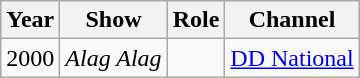<table class="wikitable sortable plainrowheaders">
<tr style="background:#ccc; text-align:center;">
<th scope="col">Year</th>
<th scope="col">Show</th>
<th scope="col">Role</th>
<th scope="col" class="unsortable">Channel</th>
</tr>
<tr>
<td>2000</td>
<td><em>Alag Alag</em></td>
<td></td>
<td><a href='#'>DD National</a></td>
</tr>
</table>
